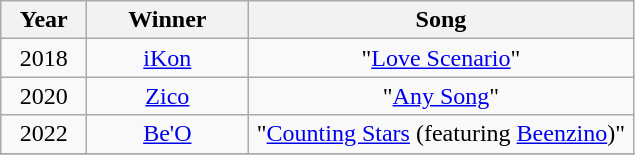<table class="wikitable" style="text-align: center">
<tr>
<th width="50">Year</th>
<th width="100">Winner</th>
<th width="250">Song</th>
</tr>
<tr>
<td>2018</td>
<td><a href='#'>iKon</a></td>
<td>"<a href='#'>Love Scenario</a>"</td>
</tr>
<tr>
<td>2020</td>
<td><a href='#'>Zico</a></td>
<td>"<a href='#'>Any Song</a>"</td>
</tr>
<tr>
<td>2022</td>
<td><a href='#'>Be'O</a></td>
<td>"<a href='#'>Counting Stars</a> (featuring <a href='#'>Beenzino</a>)"</td>
</tr>
<tr>
</tr>
</table>
